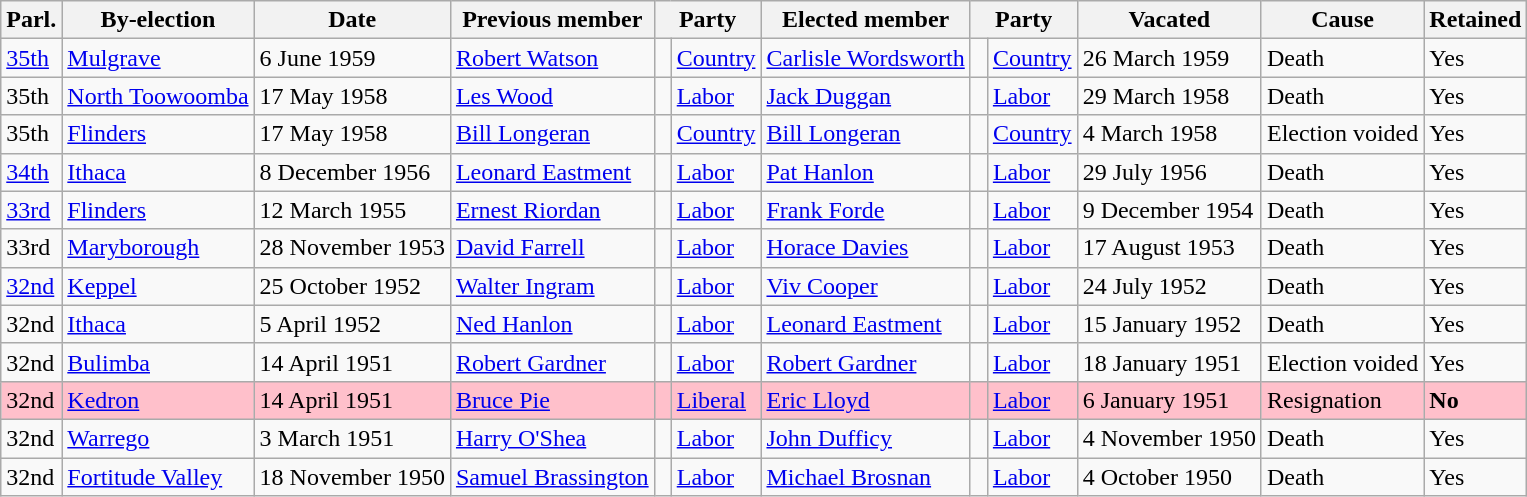<table class="wikitable">
<tr>
<th>Parl.</th>
<th>By-election</th>
<th>Date</th>
<th>Previous member</th>
<th colspan="2">Party</th>
<th>Elected member</th>
<th colspan="2">Party</th>
<th>Vacated</th>
<th>Cause</th>
<th>Retained</th>
</tr>
<tr>
<td><a href='#'>35th</a></td>
<td><a href='#'>Mulgrave</a></td>
<td>6 June 1959</td>
<td><a href='#'>Robert Watson</a></td>
<td> </td>
<td><a href='#'>Country</a></td>
<td><a href='#'>Carlisle Wordsworth</a></td>
<td> </td>
<td><a href='#'>Country</a></td>
<td>26 March 1959</td>
<td>Death</td>
<td>Yes</td>
</tr>
<tr>
<td>35th</td>
<td><a href='#'>North Toowoomba</a></td>
<td>17 May 1958</td>
<td><a href='#'>Les Wood</a></td>
<td> </td>
<td><a href='#'>Labor</a></td>
<td><a href='#'>Jack Duggan</a></td>
<td> </td>
<td><a href='#'>Labor</a></td>
<td>29 March 1958</td>
<td>Death</td>
<td>Yes</td>
</tr>
<tr>
<td>35th</td>
<td><a href='#'>Flinders</a></td>
<td>17 May 1958</td>
<td><a href='#'>Bill Longeran</a></td>
<td> </td>
<td><a href='#'>Country</a></td>
<td><a href='#'>Bill Longeran</a></td>
<td> </td>
<td><a href='#'>Country</a></td>
<td>4 March 1958</td>
<td>Election voided</td>
<td>Yes</td>
</tr>
<tr>
<td><a href='#'>34th</a></td>
<td><a href='#'>Ithaca</a></td>
<td>8 December 1956</td>
<td><a href='#'>Leonard Eastment</a></td>
<td> </td>
<td><a href='#'>Labor</a></td>
<td><a href='#'>Pat Hanlon</a></td>
<td> </td>
<td><a href='#'>Labor</a></td>
<td>29 July 1956</td>
<td>Death</td>
<td>Yes</td>
</tr>
<tr>
<td><a href='#'>33rd</a></td>
<td><a href='#'>Flinders</a></td>
<td>12 March 1955</td>
<td><a href='#'>Ernest Riordan</a></td>
<td> </td>
<td><a href='#'>Labor</a></td>
<td><a href='#'>Frank Forde</a></td>
<td> </td>
<td><a href='#'>Labor</a></td>
<td>9 December 1954</td>
<td>Death</td>
<td>Yes</td>
</tr>
<tr>
<td>33rd</td>
<td><a href='#'>Maryborough</a></td>
<td>28 November 1953</td>
<td><a href='#'>David Farrell</a></td>
<td> </td>
<td><a href='#'>Labor</a></td>
<td><a href='#'>Horace Davies</a></td>
<td> </td>
<td><a href='#'>Labor</a></td>
<td>17 August 1953</td>
<td>Death</td>
<td>Yes</td>
</tr>
<tr>
<td><a href='#'>32nd</a></td>
<td><a href='#'>Keppel</a></td>
<td>25 October 1952</td>
<td><a href='#'>Walter Ingram</a></td>
<td> </td>
<td><a href='#'>Labor</a></td>
<td><a href='#'>Viv Cooper</a></td>
<td> </td>
<td><a href='#'>Labor</a></td>
<td>24 July 1952</td>
<td>Death</td>
<td>Yes</td>
</tr>
<tr>
<td>32nd</td>
<td><a href='#'>Ithaca</a></td>
<td>5 April 1952</td>
<td><a href='#'>Ned Hanlon</a></td>
<td> </td>
<td><a href='#'>Labor</a></td>
<td><a href='#'>Leonard Eastment</a></td>
<td> </td>
<td><a href='#'>Labor</a></td>
<td>15 January 1952</td>
<td>Death</td>
<td>Yes</td>
</tr>
<tr>
<td>32nd</td>
<td><a href='#'>Bulimba</a></td>
<td>14 April 1951</td>
<td><a href='#'>Robert Gardner</a></td>
<td> </td>
<td><a href='#'>Labor</a></td>
<td><a href='#'>Robert Gardner</a></td>
<td> </td>
<td><a href='#'>Labor</a></td>
<td>18 January 1951</td>
<td>Election voided</td>
<td>Yes</td>
</tr>
<tr style="background:pink;">
<td>32nd</td>
<td><a href='#'>Kedron</a></td>
<td>14 April 1951</td>
<td><a href='#'>Bruce Pie</a></td>
<td> </td>
<td><a href='#'>Liberal</a></td>
<td><a href='#'>Eric Lloyd</a></td>
<td> </td>
<td><a href='#'>Labor</a></td>
<td>6 January 1951</td>
<td>Resignation</td>
<td><strong>No</strong></td>
</tr>
<tr>
<td>32nd</td>
<td><a href='#'>Warrego</a></td>
<td>3 March 1951</td>
<td><a href='#'>Harry O'Shea</a></td>
<td> </td>
<td><a href='#'>Labor</a></td>
<td><a href='#'>John Dufficy</a></td>
<td> </td>
<td><a href='#'>Labor</a></td>
<td>4 November 1950</td>
<td>Death</td>
<td>Yes</td>
</tr>
<tr>
<td>32nd</td>
<td><a href='#'>Fortitude Valley</a></td>
<td>18 November 1950</td>
<td><a href='#'>Samuel Brassington</a></td>
<td> </td>
<td><a href='#'>Labor</a></td>
<td><a href='#'>Michael Brosnan</a></td>
<td> </td>
<td><a href='#'>Labor</a></td>
<td>4 October 1950</td>
<td>Death</td>
<td>Yes</td>
</tr>
</table>
